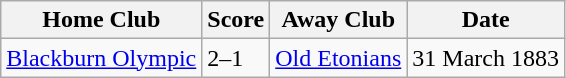<table class="wikitable">
<tr>
<th>Home Club</th>
<th>Score</th>
<th>Away Club</th>
<th>Date</th>
</tr>
<tr>
<td><a href='#'>Blackburn Olympic</a></td>
<td>2–1</td>
<td><a href='#'>Old Etonians</a></td>
<td>31 March 1883</td>
</tr>
</table>
